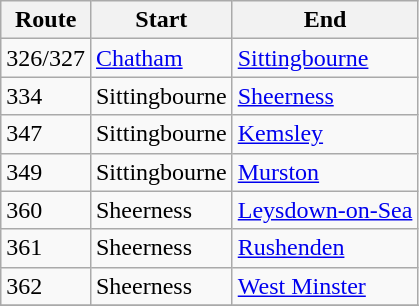<table class="wikitable sortable">
<tr>
<th>Route</th>
<th>Start</th>
<th>End</th>
</tr>
<tr>
<td>326/327</td>
<td><a href='#'>Chatham</a></td>
<td><a href='#'>Sittingbourne</a></td>
</tr>
<tr>
<td>334</td>
<td>Sittingbourne</td>
<td><a href='#'>Sheerness</a></td>
</tr>
<tr>
<td>347</td>
<td>Sittingbourne</td>
<td><a href='#'>Kemsley</a></td>
</tr>
<tr>
<td>349</td>
<td>Sittingbourne</td>
<td><a href='#'>Murston</a></td>
</tr>
<tr>
<td>360</td>
<td>Sheerness</td>
<td><a href='#'>Leysdown-on-Sea</a></td>
</tr>
<tr>
<td>361</td>
<td>Sheerness</td>
<td><a href='#'>Rushenden</a></td>
</tr>
<tr>
<td>362</td>
<td>Sheerness</td>
<td><a href='#'>West Minster</a></td>
</tr>
<tr>
</tr>
</table>
